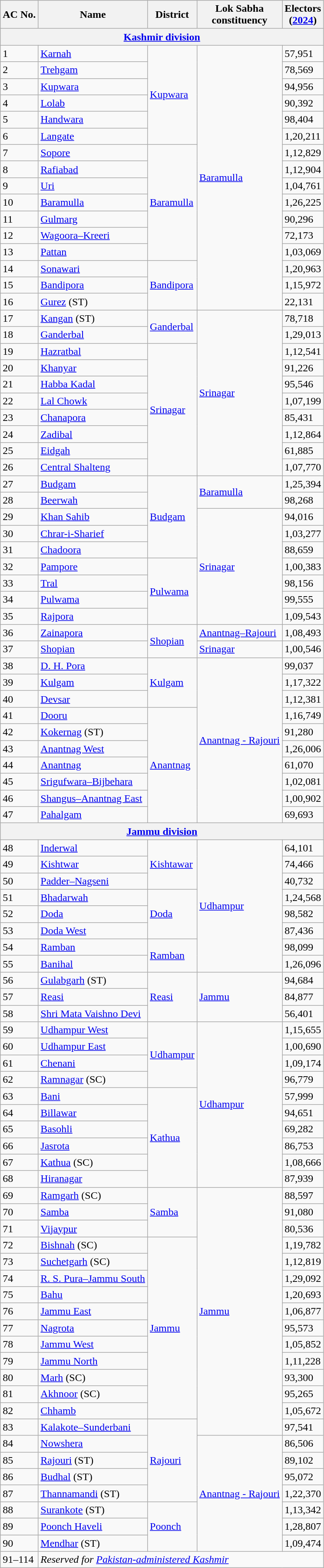<table class="wikitable sortable">
<tr>
<th>AC No.</th>
<th>Name</th>
<th>District</th>
<th>Lok Sabha<br>constituency</th>
<th>Electors<br>(<a href='#'>2024</a>)</th>
</tr>
<tr>
<th colspan="5"><a href='#'>Kashmir division</a></th>
</tr>
<tr>
<td>1</td>
<td><a href='#'>Karnah</a></td>
<td rowspan="6"><a href='#'>Kupwara</a></td>
<td rowspan="16"><a href='#'>Baramulla</a></td>
<td>57,951</td>
</tr>
<tr>
<td>2</td>
<td><a href='#'>Trehgam</a></td>
<td>78,569</td>
</tr>
<tr>
<td>3</td>
<td><a href='#'>Kupwara</a></td>
<td>94,956</td>
</tr>
<tr>
<td>4</td>
<td><a href='#'>Lolab</a></td>
<td>90,392</td>
</tr>
<tr>
<td>5</td>
<td><a href='#'>Handwara</a></td>
<td>98,404</td>
</tr>
<tr>
<td>6</td>
<td><a href='#'>Langate</a></td>
<td>1,20,211</td>
</tr>
<tr>
<td>7</td>
<td><a href='#'>Sopore</a></td>
<td rowspan=7><a href='#'>Baramulla</a></td>
<td>1,12,829</td>
</tr>
<tr>
<td>8</td>
<td><a href='#'>Rafiabad</a></td>
<td>1,12,904</td>
</tr>
<tr>
<td>9</td>
<td><a href='#'>Uri</a></td>
<td>1,04,761</td>
</tr>
<tr>
<td>10</td>
<td><a href='#'>Baramulla</a></td>
<td>1,26,225</td>
</tr>
<tr>
<td>11</td>
<td><a href='#'>Gulmarg</a></td>
<td>90,296</td>
</tr>
<tr>
<td>12</td>
<td><a href='#'>Wagoora–Kreeri</a></td>
<td>72,173</td>
</tr>
<tr>
<td>13</td>
<td><a href='#'>Pattan</a></td>
<td>1,03,069</td>
</tr>
<tr>
<td>14</td>
<td><a href='#'>Sonawari</a></td>
<td rowspan=3><a href='#'>Bandipora</a></td>
<td>1,20,963</td>
</tr>
<tr>
<td>15</td>
<td><a href='#'>Bandipora</a></td>
<td>1,15,972</td>
</tr>
<tr>
<td>16</td>
<td><a href='#'>Gurez</a> (ST)</td>
<td>22,131</td>
</tr>
<tr>
<td>17</td>
<td><a href='#'>Kangan</a> (ST)</td>
<td rowspan=2><a href='#'>Ganderbal</a></td>
<td rowspan="10"><a href='#'>Srinagar</a></td>
<td>78,718</td>
</tr>
<tr>
<td>18</td>
<td><a href='#'>Ganderbal</a></td>
<td>1,29,013</td>
</tr>
<tr>
<td>19</td>
<td><a href='#'>Hazratbal</a></td>
<td rowspan=8><a href='#'>Srinagar</a></td>
<td>1,12,541</td>
</tr>
<tr>
<td>20</td>
<td><a href='#'>Khanyar</a></td>
<td>91,226</td>
</tr>
<tr>
<td>21</td>
<td><a href='#'>Habba Kadal</a></td>
<td>95,546</td>
</tr>
<tr>
<td>22</td>
<td><a href='#'>Lal Chowk</a></td>
<td>1,07,199</td>
</tr>
<tr>
<td>23</td>
<td><a href='#'>Chanapora</a></td>
<td>85,431</td>
</tr>
<tr>
<td>24</td>
<td><a href='#'>Zadibal</a></td>
<td>1,12,864</td>
</tr>
<tr>
<td>25</td>
<td><a href='#'>Eidgah</a></td>
<td>61,885</td>
</tr>
<tr>
<td>26</td>
<td><a href='#'>Central Shalteng</a></td>
<td>1,07,770</td>
</tr>
<tr>
<td>27</td>
<td><a href='#'>Budgam</a></td>
<td rowspan=5><a href='#'>Budgam</a></td>
<td rowspan="2"><a href='#'>Baramulla</a></td>
<td>1,25,394</td>
</tr>
<tr>
<td>28</td>
<td><a href='#'>Beerwah</a></td>
<td>98,268</td>
</tr>
<tr>
<td>29</td>
<td><a href='#'>Khan Sahib</a></td>
<td rowspan="7"><a href='#'>Srinagar</a></td>
<td>94,016</td>
</tr>
<tr>
<td>30</td>
<td><a href='#'>Chrar-i-Sharief</a></td>
<td>1,03,277</td>
</tr>
<tr>
<td>31</td>
<td><a href='#'>Chadoora</a></td>
<td>88,659</td>
</tr>
<tr>
<td>32</td>
<td><a href='#'>Pampore</a></td>
<td rowspan=4><a href='#'>Pulwama</a></td>
<td>1,00,383</td>
</tr>
<tr>
<td>33</td>
<td><a href='#'>Tral</a></td>
<td>98,156</td>
</tr>
<tr>
<td>34</td>
<td><a href='#'>Pulwama</a></td>
<td>99,555</td>
</tr>
<tr>
<td>35</td>
<td><a href='#'>Rajpora</a></td>
<td>1,09,543</td>
</tr>
<tr>
<td>36</td>
<td><a href='#'>Zainapora</a></td>
<td rowspan="2"><a href='#'>Shopian</a></td>
<td><a href='#'>Anantnag–Rajouri</a></td>
<td>1,08,493</td>
</tr>
<tr>
<td>37</td>
<td><a href='#'>Shopian</a></td>
<td><a href='#'>Srinagar</a></td>
<td>1,00,546</td>
</tr>
<tr>
<td>38</td>
<td><a href='#'>D. H. Pora</a></td>
<td rowspan="3"><a href='#'>Kulgam</a></td>
<td rowspan="10"><a href='#'>Anantnag - Rajouri</a></td>
<td>99,037</td>
</tr>
<tr>
<td>39</td>
<td><a href='#'>Kulgam</a></td>
<td>1,17,322</td>
</tr>
<tr>
<td>40</td>
<td><a href='#'>Devsar</a></td>
<td>1,12,381</td>
</tr>
<tr>
<td>41</td>
<td><a href='#'>Dooru</a></td>
<td rowspan="7"><a href='#'>Anantnag</a></td>
<td>1,16,749</td>
</tr>
<tr>
<td>42</td>
<td><a href='#'>Kokernag</a> (ST)</td>
<td>91,280</td>
</tr>
<tr>
<td>43</td>
<td><a href='#'>Anantnag West</a></td>
<td>1,26,006</td>
</tr>
<tr>
<td>44</td>
<td><a href='#'>Anantnag</a></td>
<td>61,070</td>
</tr>
<tr>
<td>45</td>
<td><a href='#'>Srigufwara–Bijbehara</a></td>
<td>1,02,081</td>
</tr>
<tr>
<td>46</td>
<td><a href='#'>Shangus–Anantnag East</a></td>
<td>1,00,902</td>
</tr>
<tr>
<td>47</td>
<td><a href='#'>Pahalgam</a></td>
<td>69,693</td>
</tr>
<tr>
<th colspan="5"><a href='#'>Jammu division</a></th>
</tr>
<tr>
<td>48</td>
<td><a href='#'>Inderwal</a></td>
<td rowspan="3"><a href='#'>Kishtawar</a></td>
<td rowspan="8"><a href='#'>Udhampur</a></td>
<td>64,101</td>
</tr>
<tr>
<td>49</td>
<td><a href='#'>Kishtwar</a></td>
<td>74,466</td>
</tr>
<tr>
<td>50</td>
<td><a href='#'>Padder–Nagseni</a></td>
<td>40,732</td>
</tr>
<tr>
<td>51</td>
<td><a href='#'>Bhadarwah</a></td>
<td rowspan="3"><a href='#'>Doda</a></td>
<td>1,24,568</td>
</tr>
<tr>
<td>52</td>
<td><a href='#'>Doda</a></td>
<td>98,582</td>
</tr>
<tr>
<td>53</td>
<td><a href='#'>Doda West</a></td>
<td>87,436</td>
</tr>
<tr>
<td>54</td>
<td><a href='#'>Ramban</a></td>
<td rowspan="2"><a href='#'>Ramban</a></td>
<td>98,099</td>
</tr>
<tr>
<td>55</td>
<td><a href='#'>Banihal</a></td>
<td>1,26,096</td>
</tr>
<tr>
<td>56</td>
<td><a href='#'>Gulabgarh</a> (ST)</td>
<td rowspan="3"><a href='#'>Reasi</a></td>
<td rowspan="3"><a href='#'>Jammu</a></td>
<td>94,684</td>
</tr>
<tr>
<td>57</td>
<td><a href='#'>Reasi</a></td>
<td>84,877</td>
</tr>
<tr>
<td>58</td>
<td><a href='#'>Shri Mata Vaishno Devi</a></td>
<td>56,401</td>
</tr>
<tr>
<td>59</td>
<td><a href='#'>Udhampur West</a></td>
<td rowspan="4"><a href='#'>Udhampur</a></td>
<td rowspan="10"><a href='#'>Udhampur</a></td>
<td>1,15,655</td>
</tr>
<tr>
<td>60</td>
<td><a href='#'>Udhampur East</a></td>
<td>1,00,690</td>
</tr>
<tr>
<td>61</td>
<td><a href='#'>Chenani</a></td>
<td>1,09,174</td>
</tr>
<tr>
<td>62</td>
<td><a href='#'>Ramnagar</a> (SC)</td>
<td>96,779</td>
</tr>
<tr>
<td>63</td>
<td><a href='#'>Bani</a></td>
<td rowspan="6"><a href='#'>Kathua</a></td>
<td>57,999</td>
</tr>
<tr>
<td>64</td>
<td><a href='#'>Billawar</a></td>
<td>94,651</td>
</tr>
<tr>
<td>65</td>
<td><a href='#'>Basohli</a></td>
<td>69,282</td>
</tr>
<tr>
<td>66</td>
<td><a href='#'>Jasrota</a></td>
<td>86,753</td>
</tr>
<tr>
<td>67</td>
<td><a href='#'>Kathua</a> (SC)</td>
<td>1,08,666</td>
</tr>
<tr>
<td>68</td>
<td><a href='#'>Hiranagar</a></td>
<td>87,939</td>
</tr>
<tr>
<td>69</td>
<td><a href='#'>Ramgarh</a> (SC)</td>
<td rowspan="3"><a href='#'>Samba</a></td>
<td rowspan="15"><a href='#'>Jammu</a></td>
<td>88,597</td>
</tr>
<tr>
<td>70</td>
<td><a href='#'>Samba</a></td>
<td>91,080</td>
</tr>
<tr>
<td>71</td>
<td><a href='#'>Vijaypur</a></td>
<td>80,536</td>
</tr>
<tr>
<td>72</td>
<td><a href='#'>Bishnah</a> (SC)</td>
<td rowspan="11"><a href='#'>Jammu</a></td>
<td>1,19,782</td>
</tr>
<tr>
<td>73</td>
<td><a href='#'>Suchetgarh</a> (SC)</td>
<td>1,12,819</td>
</tr>
<tr>
<td>74</td>
<td><a href='#'>R. S. Pura–Jammu South</a></td>
<td>1,29,092</td>
</tr>
<tr>
<td>75</td>
<td><a href='#'>Bahu</a></td>
<td>1,20,693</td>
</tr>
<tr>
<td>76</td>
<td><a href='#'>Jammu East</a></td>
<td>1,06,877</td>
</tr>
<tr>
<td>77</td>
<td><a href='#'>Nagrota</a></td>
<td>95,573</td>
</tr>
<tr>
<td>78</td>
<td><a href='#'>Jammu West</a></td>
<td>1,05,852</td>
</tr>
<tr>
<td>79</td>
<td><a href='#'>Jammu North</a></td>
<td>1,11,228</td>
</tr>
<tr>
<td>80</td>
<td><a href='#'>Marh</a> (SC)</td>
<td>93,300</td>
</tr>
<tr>
<td>81</td>
<td><a href='#'>Akhnoor</a> (SC)</td>
<td>95,265</td>
</tr>
<tr>
<td>82</td>
<td><a href='#'>Chhamb</a></td>
<td>1,05,672</td>
</tr>
<tr>
<td>83</td>
<td><a href='#'>Kalakote–Sunderbani</a></td>
<td rowspan="5"><a href='#'>Rajouri</a></td>
<td>97,541</td>
</tr>
<tr>
<td>84</td>
<td><a href='#'>Nowshera</a></td>
<td rowspan="7"><a href='#'>Anantnag - Rajouri</a></td>
<td>86,506</td>
</tr>
<tr>
<td>85</td>
<td><a href='#'>Rajouri</a> (ST)</td>
<td>89,102</td>
</tr>
<tr>
<td>86</td>
<td><a href='#'>Budhal</a> (ST)</td>
<td>95,072</td>
</tr>
<tr>
<td>87</td>
<td><a href='#'>Thannamandi</a> (ST)</td>
<td>1,22,370</td>
</tr>
<tr>
<td>88</td>
<td><a href='#'>Surankote</a> (ST)</td>
<td rowspan="3"><a href='#'>Poonch</a></td>
<td>1,13,342</td>
</tr>
<tr>
<td>89</td>
<td><a href='#'>Poonch Haveli</a></td>
<td>1,28,807</td>
</tr>
<tr>
<td>90</td>
<td><a href='#'>Mendhar</a> (ST)</td>
<td>1,09,474</td>
</tr>
<tr>
<td>91–114</td>
<td colspan="5"><em>Reserved for <a href='#'>Pakistan-administered Kashmir</a></em></td>
</tr>
</table>
